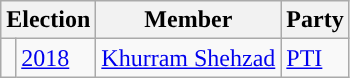<table class="wikitable">
<tr>
<th colspan="2">Election</th>
<th>Member</th>
<th>Party</th>
</tr>
<tr>
<td style="background-color: "></td>
<td><a href='#'>2018</a></td>
<td><a href='#'>Khurram Shehzad</a></td>
<td><a href='#'>PTI</a></td>
</tr>
</table>
